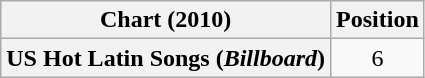<table class="wikitable plainrowheaders" style="text-align:center">
<tr>
<th scope="col">Chart (2010)</th>
<th scope="col">Position</th>
</tr>
<tr>
<th scope="row">US Hot Latin Songs (<em>Billboard</em>)</th>
<td>6</td>
</tr>
</table>
